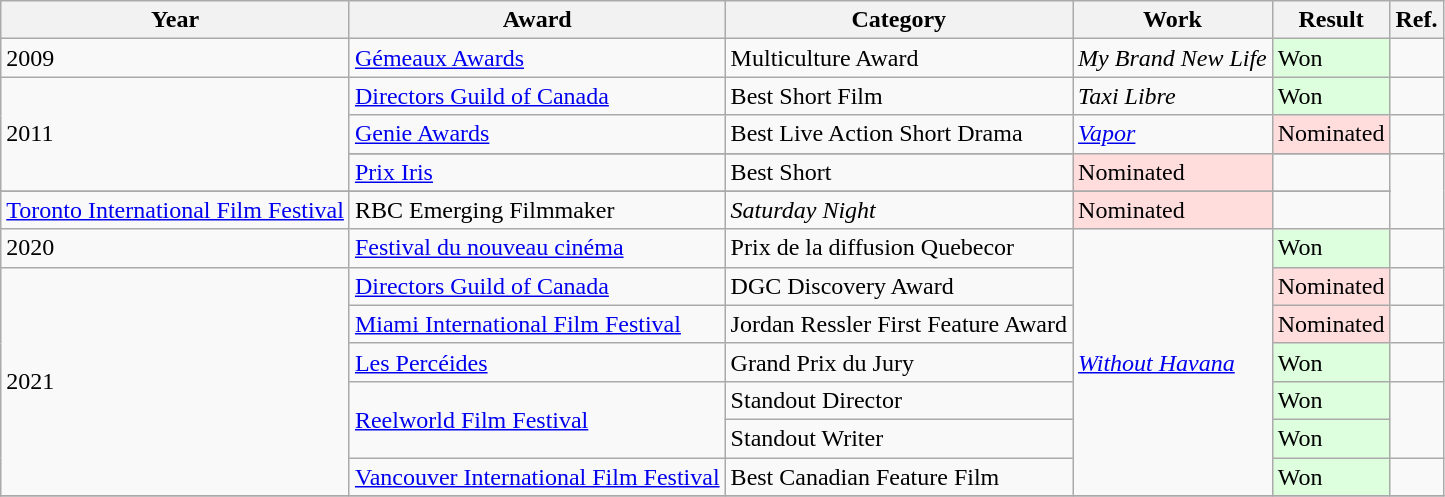<table class="wikitable">
<tr>
<th>Year</th>
<th>Award</th>
<th>Category</th>
<th>Work</th>
<th>Result</th>
<th>Ref.</th>
</tr>
<tr>
<td>2009</td>
<td><a href='#'>Gémeaux Awards</a></td>
<td>Multiculture Award</td>
<td><em>My Brand New Life</em></td>
<td style="background: #ddffdd">Won</td>
<td></td>
</tr>
<tr>
<td rowspan="4">2011</td>
<td><a href='#'>Directors Guild of Canada</a></td>
<td>Best Short Film</td>
<td><em>Taxi Libre</em></td>
<td style="background: #ddffdd">Won</td>
<td></td>
</tr>
<tr>
<td><a href='#'>Genie Awards</a></td>
<td>Best Live Action Short Drama</td>
<td rowspan="2"><em><a href='#'>Vapor</a></em></td>
<td style="background: #ffdddd">Nominated</td>
<td></td>
</tr>
<tr>
</tr>
<tr>
<td><a href='#'>Prix Iris</a></td>
<td>Best Short</td>
<td style="background: #ffdddd">Nominated</td>
<td></td>
</tr>
<tr>
</tr>
<tr>
<td><a href='#'>Toronto International Film Festival</a></td>
<td>RBC Emerging Filmmaker</td>
<td><em>Saturday Night</em></td>
<td style="background: #ffdddd">Nominated</td>
<td></td>
</tr>
<tr>
<td>2020</td>
<td><a href='#'>Festival du nouveau cinéma</a></td>
<td>Prix de la diffusion Quebecor</td>
<td rowspan="7"><em><a href='#'>Without Havana</a></em></td>
<td style="background: #ddffdd">Won</td>
<td></td>
</tr>
<tr>
<td rowspan="6">2021</td>
<td><a href='#'>Directors Guild of Canada</a></td>
<td>DGC Discovery Award</td>
<td style="background: #ffdddd">Nominated</td>
<td></td>
</tr>
<tr>
<td><a href='#'>Miami International Film Festival</a></td>
<td>Jordan Ressler First Feature Award</td>
<td style="background: #ffdddd">Nominated</td>
<td></td>
</tr>
<tr>
<td><a href='#'>Les Percéides</a></td>
<td>Grand Prix du Jury</td>
<td style="background: #ddffdd">Won</td>
<td></td>
</tr>
<tr>
<td rowspan="2"><a href='#'>Reelworld Film Festival</a></td>
<td>Standout Director</td>
<td style="background: #ddffdd">Won</td>
<td rowspan="2"></td>
</tr>
<tr>
<td>Standout Writer</td>
<td style="background: #ddffdd">Won</td>
</tr>
<tr>
<td><a href='#'>Vancouver International Film Festival</a></td>
<td>Best Canadian Feature Film</td>
<td style="background: #ddffdd">Won</td>
<td></td>
</tr>
<tr>
</tr>
</table>
